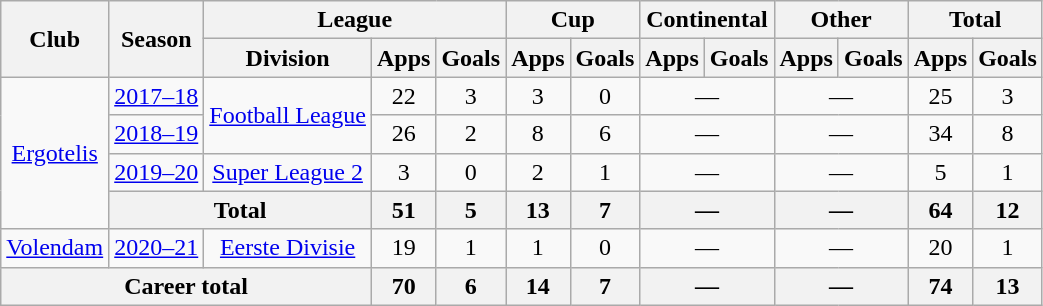<table class="wikitable" style="text-align: center;">
<tr>
<th rowspan="2">Club</th>
<th rowspan="2">Season</th>
<th colspan="3">League</th>
<th colspan="2">Cup</th>
<th colspan="2">Continental</th>
<th colspan="2">Other</th>
<th colspan="2">Total</th>
</tr>
<tr>
<th>Division</th>
<th>Apps</th>
<th>Goals</th>
<th>Apps</th>
<th>Goals</th>
<th>Apps</th>
<th>Goals</th>
<th>Apps</th>
<th>Goals</th>
<th>Apps</th>
<th>Goals</th>
</tr>
<tr>
<td rowspan="4"><a href='#'>Ergotelis</a></td>
<td><a href='#'>2017–18</a></td>
<td rowspan="2"><a href='#'>Football League</a></td>
<td>22</td>
<td>3</td>
<td>3</td>
<td>0</td>
<td colspan=2>—</td>
<td colspan=2>—</td>
<td>25</td>
<td>3</td>
</tr>
<tr>
<td><a href='#'>2018–19</a></td>
<td>26</td>
<td>2</td>
<td>8</td>
<td>6</td>
<td colspan=2>—</td>
<td colspan=2>—</td>
<td>34</td>
<td>8</td>
</tr>
<tr>
<td><a href='#'>2019–20</a></td>
<td><a href='#'>Super League 2</a></td>
<td>3</td>
<td>0</td>
<td>2</td>
<td>1</td>
<td colspan=2>—</td>
<td colspan=2>—</td>
<td>5</td>
<td>1</td>
</tr>
<tr>
<th colspan="2">Total</th>
<th>51</th>
<th>5</th>
<th>13</th>
<th>7</th>
<th colspan=2>—</th>
<th colspan=2>—</th>
<th>64</th>
<th>12</th>
</tr>
<tr>
<td><a href='#'>Volendam</a></td>
<td><a href='#'>2020–21</a></td>
<td><a href='#'>Eerste Divisie</a></td>
<td>19</td>
<td>1</td>
<td>1</td>
<td>0</td>
<td colspan=2>—</td>
<td colspan=2>—</td>
<td>20</td>
<td>1</td>
</tr>
<tr>
<th colspan="3">Career total</th>
<th>70</th>
<th>6</th>
<th>14</th>
<th>7</th>
<th colspan=2>—</th>
<th colspan=2>—</th>
<th>74</th>
<th>13</th>
</tr>
</table>
